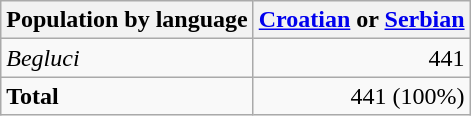<table class="wikitable sortable">
<tr>
<th>Population by language</th>
<th><a href='#'>Croatian</a> or <a href='#'>Serbian</a></th>
</tr>
<tr>
<td><em>Begluci</em></td>
<td align="right">441</td>
</tr>
<tr>
<td><strong>Total</strong></td>
<td align="right">441 (100%)</td>
</tr>
</table>
